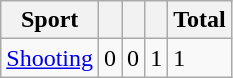<table class="wikitable sortable">
<tr>
<th>Sport</th>
<th></th>
<th></th>
<th></th>
<th>Total</th>
</tr>
<tr>
<td><a href='#'>Shooting</a></td>
<td>0</td>
<td>0</td>
<td>1</td>
<td>1</td>
</tr>
</table>
